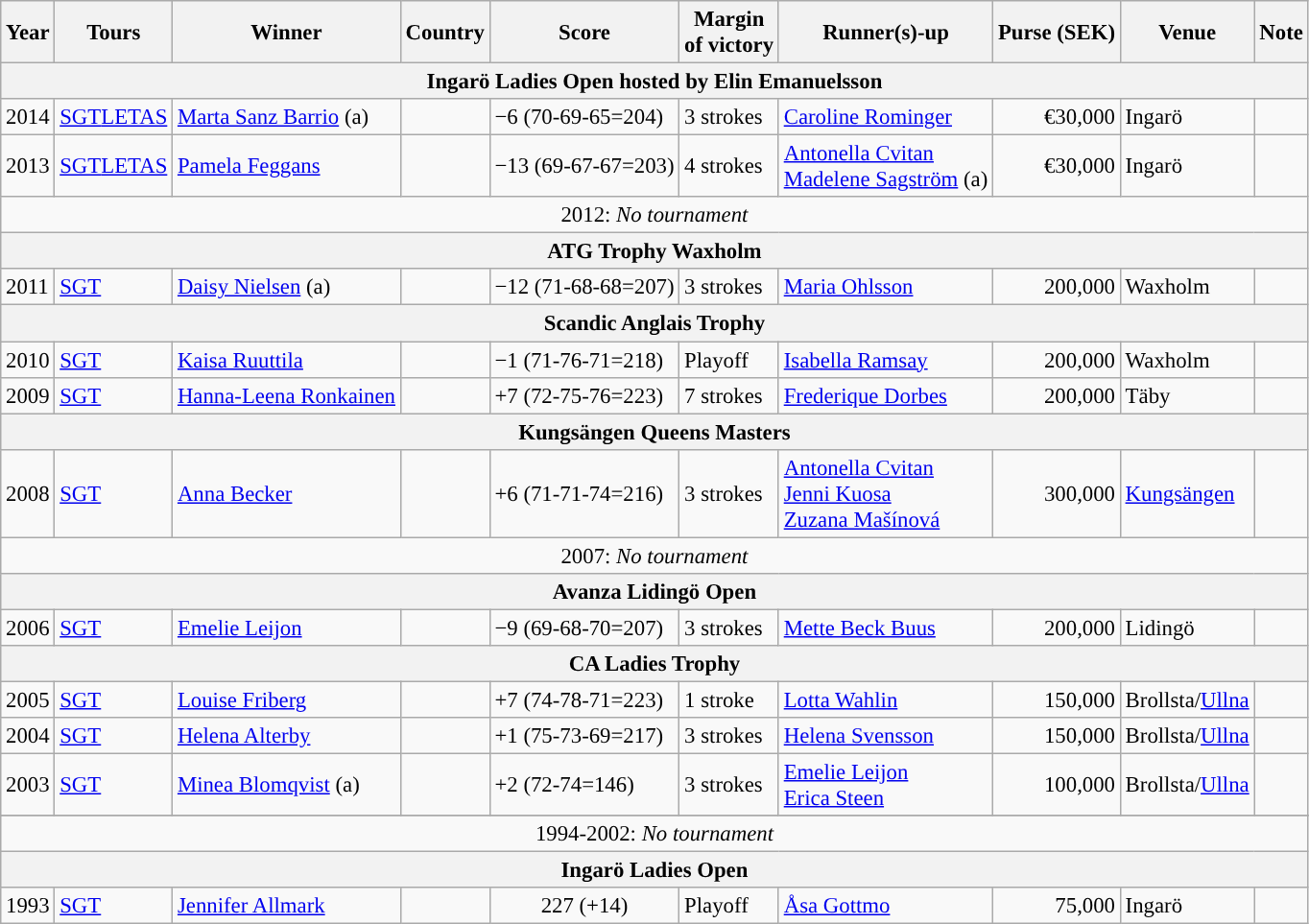<table class=wikitable style="font-size:95%">
<tr>
<th>Year</th>
<th>Tours</th>
<th>Winner</th>
<th>Country</th>
<th>Score</th>
<th>Margin<br>of victory</th>
<th>Runner(s)-up</th>
<th>Purse (SEK)</th>
<th>Venue</th>
<th>Note</th>
</tr>
<tr>
<th colspan=10>Ingarö Ladies Open hosted by Elin Emanuelsson</th>
</tr>
<tr>
<td>2014</td>
<td><a href='#'>SGT</a><a href='#'>LETAS</a></td>
<td><a href='#'>Marta Sanz Barrio</a> (a)</td>
<td></td>
<td>−6 (70-69-65=204)</td>
<td>3 strokes</td>
<td> <a href='#'>Caroline Rominger</a></td>
<td align=right>€30,000</td>
<td>Ingarö</td>
<td></td>
</tr>
<tr>
<td>2013</td>
<td><a href='#'>SGT</a><a href='#'>LETAS</a></td>
<td><a href='#'>Pamela Feggans</a></td>
<td></td>
<td>−13 (69-67-67=203)</td>
<td>4 strokes</td>
<td> <a href='#'>Antonella Cvitan</a><br> <a href='#'>Madelene Sagström</a> (a)</td>
<td align=right>€30,000</td>
<td>Ingarö</td>
<td></td>
</tr>
<tr>
<td colspan=10 align=center>2012: <em>No tournament</em></td>
</tr>
<tr>
<th colspan=10>ATG Trophy Waxholm</th>
</tr>
<tr>
<td>2011</td>
<td><a href='#'>SGT</a></td>
<td><a href='#'>Daisy Nielsen</a> (a)</td>
<td></td>
<td>−12 (71-68-68=207)</td>
<td>3 strokes</td>
<td> <a href='#'>Maria Ohlsson</a></td>
<td align=right>200,000</td>
<td>Waxholm</td>
<td></td>
</tr>
<tr>
<th colspan=10>Scandic Anglais Trophy</th>
</tr>
<tr>
<td>2010</td>
<td><a href='#'>SGT</a></td>
<td><a href='#'>Kaisa Ruuttila</a></td>
<td></td>
<td>−1 (71-76-71=218)</td>
<td>Playoff</td>
<td> <a href='#'>Isabella Ramsay</a></td>
<td align=right>200,000</td>
<td>Waxholm</td>
<td></td>
</tr>
<tr>
<td>2009</td>
<td><a href='#'>SGT</a></td>
<td><a href='#'>Hanna-Leena Ronkainen</a></td>
<td></td>
<td>+7 (72-75-76=223)</td>
<td>7 strokes</td>
<td> <a href='#'>Frederique Dorbes</a></td>
<td align=right>200,000</td>
<td>Täby</td>
<td></td>
</tr>
<tr>
<th colspan=10>Kungsängen Queens Masters</th>
</tr>
<tr>
<td>2008</td>
<td><a href='#'>SGT</a></td>
<td><a href='#'>Anna Becker</a></td>
<td></td>
<td>+6 (71-71-74=216)</td>
<td>3 strokes</td>
<td> <a href='#'>Antonella Cvitan</a><br> <a href='#'>Jenni Kuosa</a><br> <a href='#'>Zuzana Mašínová</a></td>
<td align=right>300,000</td>
<td><a href='#'>Kungsängen</a></td>
<td></td>
</tr>
<tr>
<td colspan=10 align=center>2007: <em>No tournament</em></td>
</tr>
<tr>
<th colspan=10>Avanza Lidingö Open</th>
</tr>
<tr>
<td>2006</td>
<td><a href='#'>SGT</a></td>
<td><a href='#'>Emelie Leijon</a></td>
<td></td>
<td>−9 (69-68-70=207)</td>
<td>3 strokes</td>
<td> <a href='#'>Mette Beck Buus</a></td>
<td align=right>200,000</td>
<td>Lidingö</td>
<td></td>
</tr>
<tr>
<th colspan=10>CA Ladies Trophy</th>
</tr>
<tr>
<td>2005</td>
<td><a href='#'>SGT</a></td>
<td><a href='#'>Louise Friberg</a></td>
<td></td>
<td>+7 (74-78-71=223)</td>
<td>1 stroke</td>
<td> <a href='#'>Lotta Wahlin</a></td>
<td align=right>150,000</td>
<td>Brollsta/<a href='#'>Ullna</a></td>
<td></td>
</tr>
<tr>
<td>2004</td>
<td><a href='#'>SGT</a></td>
<td><a href='#'>Helena Alterby</a></td>
<td></td>
<td>+1 (75-73-69=217)</td>
<td>3 strokes</td>
<td> <a href='#'>Helena Svensson</a></td>
<td align=right>150,000</td>
<td>Brollsta/<a href='#'>Ullna</a></td>
<td></td>
</tr>
<tr>
<td>2003</td>
<td><a href='#'>SGT</a></td>
<td><a href='#'>Minea Blomqvist</a> (a)</td>
<td></td>
<td>+2 (72-74=146)</td>
<td>3 strokes</td>
<td> <a href='#'>Emelie Leijon</a><br> <a href='#'>Erica Steen</a></td>
<td align=right>100,000</td>
<td>Brollsta/<a href='#'>Ullna</a></td>
<td></td>
</tr>
<tr style="background:#dfe2e9;">
</tr>
<tr>
<td colspan=10 align=center>1994-2002: <em>No tournament</em></td>
</tr>
<tr>
<th colspan=10>Ingarö Ladies Open</th>
</tr>
<tr>
<td>1993</td>
<td><a href='#'>SGT</a></td>
<td><a href='#'>Jennifer Allmark</a></td>
<td></td>
<td align=center>227 (+14)</td>
<td>Playoff</td>
<td> <a href='#'>Åsa Gottmo</a></td>
<td align=right>75,000</td>
<td>Ingarö</td>
<td></td>
</tr>
</table>
